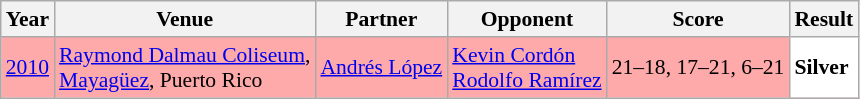<table class="sortable wikitable" style="font-size: 90%;">
<tr>
<th>Year</th>
<th>Venue</th>
<th>Partner</th>
<th>Opponent</th>
<th>Score</th>
<th>Result</th>
</tr>
<tr style="background:#FFAAAA">
<td align="center"><a href='#'>2010</a></td>
<td align="left"><a href='#'>Raymond Dalmau Coliseum</a>,<br><a href='#'>Mayagüez</a>, Puerto Rico</td>
<td align="left"> <a href='#'>Andrés López</a></td>
<td align="left"> <a href='#'>Kevin Cordón</a><br> <a href='#'>Rodolfo Ramírez</a></td>
<td align="left">21–18, 17–21, 6–21</td>
<td style="text-align:left; background:white"> <strong>Silver</strong></td>
</tr>
</table>
